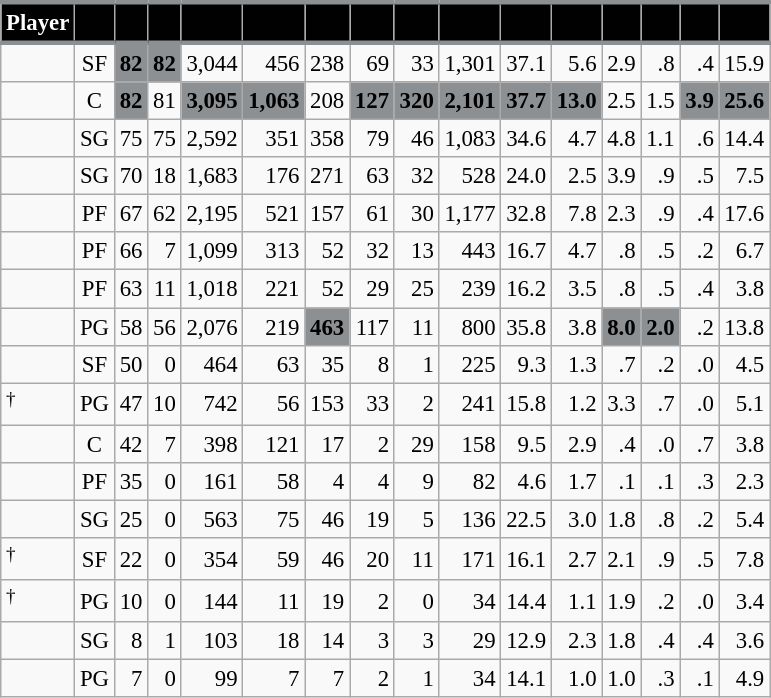<table class="wikitable sortable" style="font-size: 95%; text-align:right;">
<tr>
<th style="background:#010101; color:#FFFFFF; border-top:#8D9093 3px solid; border-bottom:#8D9093 3px solid;">Player</th>
<th style="background:#010101; color:#FFFFFF; border-top:#8D9093 3px solid; border-bottom:#8D9093 3px solid;"></th>
<th style="background:#010101; color:#FFFFFF; border-top:#8D9093 3px solid; border-bottom:#8D9093 3px solid;"></th>
<th style="background:#010101; color:#FFFFFF; border-top:#8D9093 3px solid; border-bottom:#8D9093 3px solid;"></th>
<th style="background:#010101; color:#FFFFFF; border-top:#8D9093 3px solid; border-bottom:#8D9093 3px solid;"></th>
<th style="background:#010101; color:#FFFFFF; border-top:#8D9093 3px solid; border-bottom:#8D9093 3px solid;"></th>
<th style="background:#010101; color:#FFFFFF; border-top:#8D9093 3px solid; border-bottom:#8D9093 3px solid;"></th>
<th style="background:#010101; color:#FFFFFF; border-top:#8D9093 3px solid; border-bottom:#8D9093 3px solid;"></th>
<th style="background:#010101; color:#FFFFFF; border-top:#8D9093 3px solid; border-bottom:#8D9093 3px solid;"></th>
<th style="background:#010101; color:#FFFFFF; border-top:#8D9093 3px solid; border-bottom:#8D9093 3px solid;"></th>
<th style="background:#010101; color:#FFFFFF; border-top:#8D9093 3px solid; border-bottom:#8D9093 3px solid;"></th>
<th style="background:#010101; color:#FFFFFF; border-top:#8D9093 3px solid; border-bottom:#8D9093 3px solid;"></th>
<th style="background:#010101; color:#FFFFFF; border-top:#8D9093 3px solid; border-bottom:#8D9093 3px solid;"></th>
<th style="background:#010101; color:#FFFFFF; border-top:#8D9093 3px solid; border-bottom:#8D9093 3px solid;"></th>
<th style="background:#010101; color:#FFFFFF; border-top:#8D9093 3px solid; border-bottom:#8D9093 3px solid;"></th>
<th style="background:#010101; color:#FFFFFF; border-top:#8D9093 3px solid; border-bottom:#8D9093 3px solid;"></th>
</tr>
<tr>
<td style="text-align:left;"></td>
<td style="text-align:center;">SF</td>
<td style="background:#8D9093; color:#010101;"><strong>82</strong></td>
<td style="background:#8D9093; color:#010101;"><strong>82</strong></td>
<td>3,044</td>
<td>456</td>
<td>238</td>
<td>69</td>
<td>33</td>
<td>1,301</td>
<td>37.1</td>
<td>5.6</td>
<td>2.9</td>
<td>.8</td>
<td>.4</td>
<td>15.9</td>
</tr>
<tr>
<td style="text-align:left;"></td>
<td style="text-align:center;">C</td>
<td style="background:#8D9093; color:#010101;"><strong>82</strong></td>
<td>81</td>
<td style="background:#8D9093; color:#010101;"><strong>3,095</strong></td>
<td style="background:#8D9093; color:#010101;"><strong>1,063</strong></td>
<td>208</td>
<td style="background:#8D9093; color:#010101;"><strong>127</strong></td>
<td style="background:#8D9093; color:#010101;"><strong>320</strong></td>
<td style="background:#8D9093; color:#010101;"><strong>2,101</strong></td>
<td style="background:#8D9093; color:#010101;"><strong>37.7</strong></td>
<td style="background:#8D9093; color:#010101;"><strong>13.0</strong></td>
<td>2.5</td>
<td>1.5</td>
<td style="background:#8D9093; color:#010101;"><strong>3.9</strong></td>
<td style="background:#8D9093; color:#010101;"><strong>25.6</strong></td>
</tr>
<tr>
<td style="text-align:left;"></td>
<td style="text-align:center;">SG</td>
<td>75</td>
<td>75</td>
<td>2,592</td>
<td>351</td>
<td>358</td>
<td>79</td>
<td>46</td>
<td>1,083</td>
<td>34.6</td>
<td>4.7</td>
<td>4.8</td>
<td>1.1</td>
<td>.6</td>
<td>14.4</td>
</tr>
<tr>
<td style="text-align:left;"></td>
<td style="text-align:center;">SG</td>
<td>70</td>
<td>18</td>
<td>1,683</td>
<td>176</td>
<td>271</td>
<td>63</td>
<td>32</td>
<td>528</td>
<td>24.0</td>
<td>2.5</td>
<td>3.9</td>
<td>.9</td>
<td>.5</td>
<td>7.5</td>
</tr>
<tr>
<td style="text-align:left;"></td>
<td style="text-align:center;">PF</td>
<td>67</td>
<td>62</td>
<td>2,195</td>
<td>521</td>
<td>157</td>
<td>61</td>
<td>30</td>
<td>1,177</td>
<td>32.8</td>
<td>7.8</td>
<td>2.3</td>
<td>.9</td>
<td>.4</td>
<td>17.6</td>
</tr>
<tr>
<td style="text-align:left;"></td>
<td style="text-align:center;">PF</td>
<td>66</td>
<td>7</td>
<td>1,099</td>
<td>313</td>
<td>52</td>
<td>32</td>
<td>13</td>
<td>443</td>
<td>16.7</td>
<td>4.7</td>
<td>.8</td>
<td>.5</td>
<td>.2</td>
<td>6.7</td>
</tr>
<tr>
<td style="text-align:left;"></td>
<td style="text-align:center;">PF</td>
<td>63</td>
<td>11</td>
<td>1,018</td>
<td>221</td>
<td>52</td>
<td>29</td>
<td>25</td>
<td>239</td>
<td>16.2</td>
<td>3.5</td>
<td>.8</td>
<td>.5</td>
<td>.4</td>
<td>3.8</td>
</tr>
<tr>
<td style="text-align:left;"></td>
<td style="text-align:center;">PG</td>
<td>58</td>
<td>56</td>
<td>2,076</td>
<td>219</td>
<td style="background:#8D9093; color:#010101;"><strong>463</strong></td>
<td>117</td>
<td>11</td>
<td>800</td>
<td>35.8</td>
<td>3.8</td>
<td style="background:#8D9093; color:#010101;"><strong>8.0</strong></td>
<td style="background:#8D9093; color:#010101;"><strong>2.0</strong></td>
<td>.2</td>
<td>13.8</td>
</tr>
<tr>
<td style="text-align:left;"></td>
<td style="text-align:center;">SF</td>
<td>50</td>
<td>0</td>
<td>464</td>
<td>63</td>
<td>35</td>
<td>8</td>
<td>1</td>
<td>225</td>
<td>9.3</td>
<td>1.3</td>
<td>.7</td>
<td>.2</td>
<td>.0</td>
<td>4.5</td>
</tr>
<tr>
<td style="text-align:left;"><sup>†</sup></td>
<td style="text-align:center;">PG</td>
<td>47</td>
<td>10</td>
<td>742</td>
<td>56</td>
<td>153</td>
<td>33</td>
<td>2</td>
<td>241</td>
<td>15.8</td>
<td>1.2</td>
<td>3.3</td>
<td>.7</td>
<td>.0</td>
<td>5.1</td>
</tr>
<tr>
<td style="text-align:left;"></td>
<td style="text-align:center;">C</td>
<td>42</td>
<td>7</td>
<td>398</td>
<td>121</td>
<td>17</td>
<td>2</td>
<td>29</td>
<td>158</td>
<td>9.5</td>
<td>2.9</td>
<td>.4</td>
<td>.0</td>
<td>.7</td>
<td>3.8</td>
</tr>
<tr>
<td style="text-align:left;"></td>
<td style="text-align:center;">PF</td>
<td>35</td>
<td>0</td>
<td>161</td>
<td>58</td>
<td>4</td>
<td>4</td>
<td>9</td>
<td>82</td>
<td>4.6</td>
<td>1.7</td>
<td>.1</td>
<td>.1</td>
<td>.3</td>
<td>2.3</td>
</tr>
<tr>
<td style="text-align:left;"></td>
<td style="text-align:center;">SG</td>
<td>25</td>
<td>0</td>
<td>563</td>
<td>75</td>
<td>46</td>
<td>19</td>
<td>5</td>
<td>136</td>
<td>22.5</td>
<td>3.0</td>
<td>1.8</td>
<td>.8</td>
<td>.2</td>
<td>5.4</td>
</tr>
<tr>
<td style="text-align:left;"><sup>†</sup></td>
<td style="text-align:center;">SF</td>
<td>22</td>
<td>0</td>
<td>354</td>
<td>59</td>
<td>46</td>
<td>20</td>
<td>11</td>
<td>171</td>
<td>16.1</td>
<td>2.7</td>
<td>2.1</td>
<td>.9</td>
<td>.5</td>
<td>7.8</td>
</tr>
<tr>
<td style="text-align:left;"><sup>†</sup></td>
<td style="text-align:center;">PG</td>
<td>10</td>
<td>0</td>
<td>144</td>
<td>11</td>
<td>19</td>
<td>2</td>
<td>0</td>
<td>34</td>
<td>14.4</td>
<td>1.1</td>
<td>1.9</td>
<td>.2</td>
<td>.0</td>
<td>3.4</td>
</tr>
<tr>
<td style="text-align:left;"></td>
<td style="text-align:center;">SG</td>
<td>8</td>
<td>1</td>
<td>103</td>
<td>18</td>
<td>14</td>
<td>3</td>
<td>3</td>
<td>29</td>
<td>12.9</td>
<td>2.3</td>
<td>1.8</td>
<td>.4</td>
<td>.4</td>
<td>3.6</td>
</tr>
<tr>
<td style="text-align:left;"></td>
<td style="text-align:center;">PG</td>
<td>7</td>
<td>0</td>
<td>99</td>
<td>7</td>
<td>7</td>
<td>2</td>
<td>1</td>
<td>34</td>
<td>14.1</td>
<td>1.0</td>
<td>1.0</td>
<td>.3</td>
<td>.1</td>
<td>4.9</td>
</tr>
</table>
